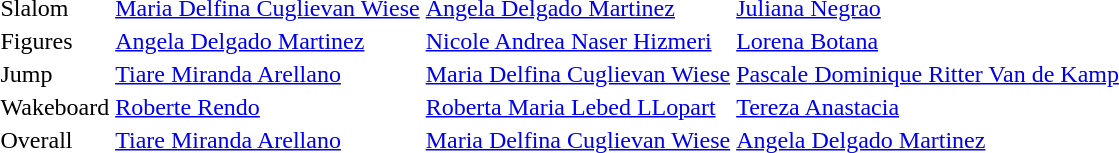<table>
<tr>
<td>Slalom <br></td>
<td><a href='#'>Maria Delfina Cuglievan Wiese</a><br><em></em></td>
<td><a href='#'>Angela Delgado Martinez</a><br><em></em></td>
<td><a href='#'>Juliana Negrao</a><br><em></em></td>
</tr>
<tr>
<td>Figures <br></td>
<td><a href='#'>Angela Delgado Martinez</a><br><em></em></td>
<td><a href='#'>Nicole Andrea Naser Hizmeri</a><br><em></em></td>
<td><a href='#'>Lorena Botana</a><br><em></em></td>
</tr>
<tr>
<td>Jump <br></td>
<td><a href='#'>Tiare Miranda Arellano</a><br><em></em></td>
<td><a href='#'>Maria Delfina Cuglievan Wiese</a><br><em></em></td>
<td><a href='#'>Pascale Dominique Ritter Van de Kamp</a><br><em></em></td>
</tr>
<tr>
<td>Wakeboard <br></td>
<td><a href='#'>Roberte Rendo</a><br><em></em></td>
<td><a href='#'>Roberta Maria Lebed LLopart</a><br><em></em></td>
<td><a href='#'>Tereza Anastacia</a><br><em></em></td>
</tr>
<tr>
<td>Overall <br></td>
<td><a href='#'>Tiare Miranda Arellano</a><br><em></em></td>
<td><a href='#'>Maria Delfina Cuglievan Wiese</a><br><em></em></td>
<td><a href='#'>Angela Delgado Martinez</a><br><em></em></td>
</tr>
</table>
